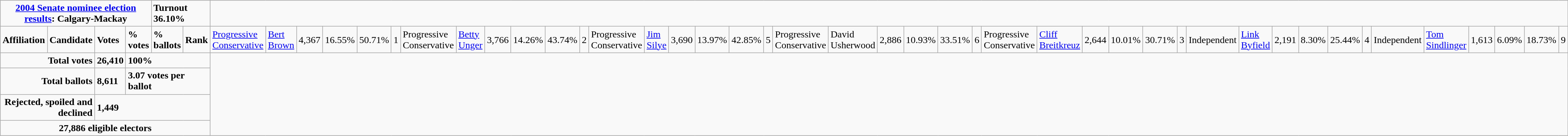<table class="wikitable">
<tr>
<td colspan="5" align=center><strong><a href='#'>2004 Senate nominee election results</a>: Calgary-Mackay</strong></td>
<td colspan="2"><span><strong>Turnout 36.10%</strong></span></td>
</tr>
<tr>
<td colspan="2"><strong>Affiliation</strong></td>
<td><strong>Candidate</strong></td>
<td><strong>Votes</strong></td>
<td><strong>% votes</strong></td>
<td><strong>% ballots</strong></td>
<td><strong>Rank</strong><br></td>
<td><a href='#'>Progressive Conservative</a></td>
<td><a href='#'>Bert Brown</a></td>
<td>4,367</td>
<td>16.55%</td>
<td>50.71%</td>
<td>1<br></td>
<td>Progressive Conservative</td>
<td><a href='#'>Betty Unger</a></td>
<td>3,766</td>
<td>14.26%</td>
<td>43.74%</td>
<td>2<br></td>
<td>Progressive Conservative</td>
<td><a href='#'>Jim Silye</a></td>
<td>3,690</td>
<td>13.97%</td>
<td>42.85%</td>
<td>5<br></td>
<td>Progressive Conservative</td>
<td>David Usherwood</td>
<td>2,886</td>
<td>10.93%</td>
<td>33.51%</td>
<td>6<br></td>
<td>Progressive Conservative</td>
<td><a href='#'>Cliff Breitkreuz</a></td>
<td>2,644</td>
<td>10.01%</td>
<td>30.71%</td>
<td>3<br></td>
<td>Independent</td>
<td><a href='#'>Link Byfield</a></td>
<td>2,191</td>
<td>8.30%</td>
<td>25.44%</td>
<td>4<br>


</td>
<td>Independent</td>
<td><a href='#'>Tom Sindlinger</a></td>
<td>1,613</td>
<td>6.09%</td>
<td>18.73%</td>
<td>9</td>
</tr>
<tr>
<td colspan="3" align="right"><strong>Total votes</strong></td>
<td><strong>26,410</strong></td>
<td colspan="3"><strong>100%</strong></td>
</tr>
<tr>
<td colspan="3" align="right"><strong>Total ballots</strong></td>
<td><strong>8,611</strong></td>
<td colspan="3"><strong>3.07 votes per ballot</strong></td>
</tr>
<tr>
<td colspan="3" align="right"><strong>Rejected, spoiled and declined</strong></td>
<td colspan="4"><strong>1,449</strong></td>
</tr>
<tr>
<td align=center colspan=7><strong>27,886 eligible electors</strong></td>
</tr>
</table>
